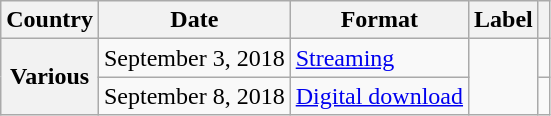<table class="wikitable sortable plainrowheaders">
<tr>
<th scope="col">Country</th>
<th scope="col">Date</th>
<th scope="col">Format</th>
<th scope="col">Label</th>
<th scope="col" class="unsortable"></th>
</tr>
<tr>
<th scope="row" rowspan="2">Various</th>
<td>September 3, 2018</td>
<td><a href='#'>Streaming</a> </td>
<td rowspan="2"></td>
<td></td>
</tr>
<tr>
<td>September 8, 2018</td>
<td><a href='#'>Digital download</a></td>
<td></td>
</tr>
</table>
